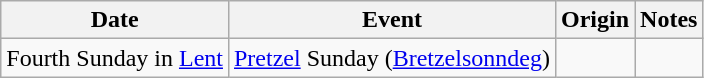<table class="wikitable sortable">
<tr>
<th>Date</th>
<th>Event</th>
<th>Origin</th>
<th>Notes</th>
</tr>
<tr>
<td>Fourth Sunday in <a href='#'>Lent</a></td>
<td><a href='#'>Pretzel</a> Sunday (<a href='#'>Bretzelsonndeg</a>)</td>
<td></td>
<td></td>
</tr>
</table>
